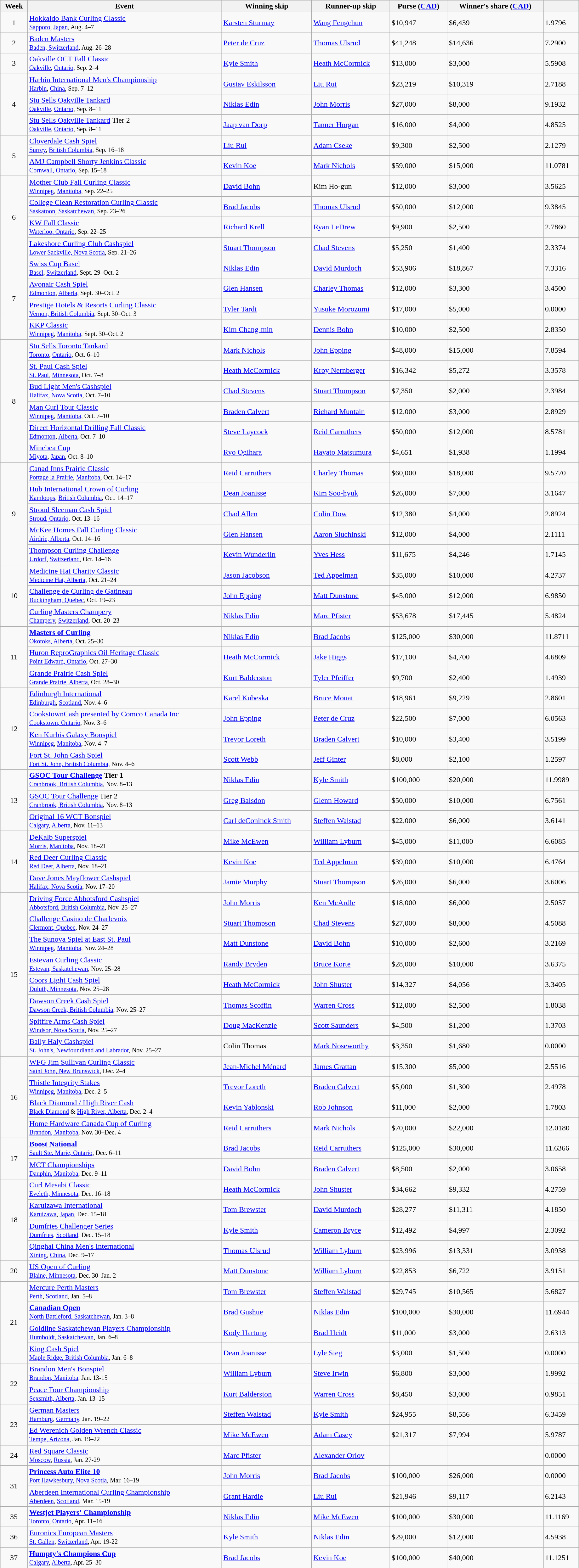<table class="wikitable sortable" style="margin-right:0; width:97%">
<tr>
<th>Week</th>
<th>Event</th>
<th>Winning skip</th>
<th>Runner-up skip</th>
<th>Purse (<a href='#'>CAD</a>)</th>
<th>Winner's share (<a href='#'>CAD</a>)</th>
<th></th>
</tr>
<tr>
<td align=center>1</td>
<td><a href='#'>Hokkaido Bank Curling Classic</a> <br> <small><a href='#'>Sapporo</a>, <a href='#'>Japan</a>, Aug. 4–7</small></td>
<td> <a href='#'>Karsten Sturmay</a></td>
<td> <a href='#'>Wang Fengchun</a></td>
<td>$10,947</td>
<td>$6,439</td>
<td>1.9796</td>
</tr>
<tr>
<td align=center>2</td>
<td><a href='#'>Baden Masters</a> <br> <small><a href='#'>Baden, Switzerland</a>, Aug. 26–28</small></td>
<td> <a href='#'>Peter de Cruz</a></td>
<td> <a href='#'>Thomas Ulsrud</a></td>
<td>$41,248</td>
<td>$14,636</td>
<td>7.2900</td>
</tr>
<tr>
<td align=center>3</td>
<td><a href='#'>Oakville OCT Fall Classic</a> <br> <small><a href='#'>Oakville</a>, <a href='#'>Ontario</a>, Sep. 2–4</small></td>
<td> <a href='#'>Kyle Smith</a></td>
<td> <a href='#'>Heath McCormick</a></td>
<td>$13,000</td>
<td>$3,000</td>
<td>5.5908</td>
</tr>
<tr>
<td align=center rowspan=3>4</td>
<td><a href='#'>Harbin International Men's Championship</a> <br> <small><a href='#'>Harbin</a>, <a href='#'>China</a>, Sep. 7–12</small></td>
<td> <a href='#'>Gustav Eskilsson</a></td>
<td> <a href='#'>Liu Rui</a></td>
<td>$23,219</td>
<td>$10,319</td>
<td>2.7188</td>
</tr>
<tr>
<td><a href='#'>Stu Sells Oakville Tankard</a> <br> <small><a href='#'>Oakville</a>, <a href='#'>Ontario</a>, Sep. 8–11</small></td>
<td> <a href='#'>Niklas Edin</a></td>
<td> <a href='#'>John Morris</a></td>
<td>$27,000</td>
<td>$8,000</td>
<td>9.1932</td>
</tr>
<tr>
<td><a href='#'>Stu Sells Oakville Tankard</a> Tier 2 <br> <small><a href='#'>Oakville</a>, <a href='#'>Ontario</a>, Sep. 8–11</small></td>
<td> <a href='#'>Jaap van Dorp</a></td>
<td> <a href='#'>Tanner Horgan</a></td>
<td>$16,000</td>
<td>$4,000</td>
<td>4.8525</td>
</tr>
<tr>
<td align=center rowspan=2>5</td>
<td><a href='#'>Cloverdale Cash Spiel</a> <br> <small><a href='#'>Surrey</a>, <a href='#'>British Columbia</a>, Sep. 16–18</small></td>
<td> <a href='#'>Liu Rui</a></td>
<td> <a href='#'>Adam Cseke</a></td>
<td>$9,300</td>
<td>$2,500</td>
<td>2.1279</td>
</tr>
<tr>
<td><a href='#'>AMJ Campbell Shorty Jenkins Classic</a> <br> <small><a href='#'>Cornwall, Ontario</a>, Sep. 15–18</small></td>
<td> <a href='#'>Kevin Koe</a></td>
<td> <a href='#'>Mark Nichols</a></td>
<td>$59,000</td>
<td>$15,000</td>
<td>11.0781</td>
</tr>
<tr>
<td align=center rowspan=4>6</td>
<td><a href='#'>Mother Club Fall Curling Classic</a> <br> <small><a href='#'>Winnipeg</a>, <a href='#'>Manitoba</a>, Sep. 22–25</small></td>
<td> <a href='#'>David Bohn</a></td>
<td> Kim Ho-gun</td>
<td>$12,000</td>
<td>$3,000</td>
<td>3.5625</td>
</tr>
<tr>
<td><a href='#'>College Clean Restoration Curling Classic</a> <br> <small><a href='#'>Saskatoon</a>, <a href='#'>Saskatchewan</a>, Sep. 23–26</small></td>
<td> <a href='#'>Brad Jacobs</a></td>
<td> <a href='#'>Thomas Ulsrud</a></td>
<td>$50,000</td>
<td>$12,000</td>
<td>9.3845</td>
</tr>
<tr>
<td><a href='#'>KW Fall Classic</a> <br> <small><a href='#'>Waterloo, Ontario</a>, Sep. 22–25</small></td>
<td> <a href='#'>Richard Krell</a></td>
<td> <a href='#'>Ryan LeDrew</a></td>
<td>$9,900</td>
<td>$2,500</td>
<td>2.7860</td>
</tr>
<tr>
<td><a href='#'>Lakeshore Curling Club Cashspiel</a> <br> <small><a href='#'>Lower Sackville, Nova Scotia</a>, Sep. 21–26</small></td>
<td> <a href='#'>Stuart Thompson</a></td>
<td> <a href='#'>Chad Stevens</a></td>
<td>$5,250</td>
<td>$1,400</td>
<td>2.3374</td>
</tr>
<tr>
<td align=center rowspan=4>7</td>
<td><a href='#'>Swiss Cup Basel</a> <br> <small><a href='#'>Basel</a>, <a href='#'>Switzerland</a>, Sept. 29–Oct. 2</small></td>
<td> <a href='#'>Niklas Edin</a></td>
<td> <a href='#'>David Murdoch</a></td>
<td>$53,906</td>
<td>$18,867</td>
<td>7.3316</td>
</tr>
<tr>
<td><a href='#'>Avonair Cash Spiel</a> <br> <small><a href='#'>Edmonton</a>, <a href='#'>Alberta</a>, Sept. 30–Oct. 2</small></td>
<td> <a href='#'>Glen Hansen</a></td>
<td> <a href='#'>Charley Thomas</a></td>
<td>$12,000</td>
<td>$3,300</td>
<td>3.4500</td>
</tr>
<tr>
<td><a href='#'>Prestige Hotels & Resorts Curling Classic</a> <br> <small><a href='#'>Vernon, British Columbia</a>, Sept. 30–Oct. 3</small></td>
<td> <a href='#'>Tyler Tardi</a></td>
<td> <a href='#'>Yusuke Morozumi</a></td>
<td>$17,000</td>
<td>$5,000</td>
<td>0.0000</td>
</tr>
<tr>
<td><a href='#'>KKP Classic</a> <br> <small><a href='#'>Winnipeg</a>, <a href='#'>Manitoba</a>, Sept. 30–Oct. 2</small></td>
<td> <a href='#'>Kim Chang-min</a></td>
<td> <a href='#'>Dennis Bohn</a></td>
<td>$10,000</td>
<td>$2,500</td>
<td>2.8350</td>
</tr>
<tr>
<td align=center rowspan=6>8</td>
<td><a href='#'>Stu Sells Toronto Tankard</a> <br> <small><a href='#'>Toronto</a>, <a href='#'>Ontario</a>, Oct. 6–10</small></td>
<td> <a href='#'>Mark Nichols</a></td>
<td> <a href='#'>John Epping</a></td>
<td>$48,000</td>
<td>$15,000</td>
<td>7.8594</td>
</tr>
<tr>
<td><a href='#'>St. Paul Cash Spiel</a> <br> <small><a href='#'>St. Paul</a>, <a href='#'>Minnesota</a>, Oct. 7–8</small></td>
<td> <a href='#'>Heath McCormick</a></td>
<td> <a href='#'>Kroy Nernberger</a></td>
<td>$16,342</td>
<td>$5,272</td>
<td>3.3578</td>
</tr>
<tr>
<td><a href='#'>Bud Light Men's Cashspiel</a> <br> <small><a href='#'>Halifax, Nova Scotia</a>, Oct. 7–10</small></td>
<td> <a href='#'>Chad Stevens</a></td>
<td> <a href='#'>Stuart Thompson</a></td>
<td>$7,350</td>
<td>$2,000</td>
<td>2.3984</td>
</tr>
<tr>
<td><a href='#'>Man Curl Tour Classic</a> <br> <small><a href='#'>Winnipeg</a>, <a href='#'>Manitoba</a>, Oct. 7–10</small></td>
<td> <a href='#'>Braden Calvert</a></td>
<td> <a href='#'>Richard Muntain</a></td>
<td>$12,000</td>
<td>$3,000</td>
<td>2.8929</td>
</tr>
<tr>
<td><a href='#'>Direct Horizontal Drilling Fall Classic</a> <br> <small><a href='#'>Edmonton</a>, <a href='#'>Alberta</a>, Oct. 7–10</small></td>
<td> <a href='#'>Steve Laycock</a></td>
<td> <a href='#'>Reid Carruthers</a></td>
<td>$50,000</td>
<td>$12,000</td>
<td>8.5781</td>
</tr>
<tr>
<td><a href='#'>Minebea Cup</a>  <br> <small><a href='#'>Miyota</a>, <a href='#'>Japan</a>, Oct. 8–10</small></td>
<td> <a href='#'>Ryo Ogihara</a></td>
<td> <a href='#'>Hayato Matsumura</a></td>
<td>$4,651</td>
<td>$1,938</td>
<td>1.1994</td>
</tr>
<tr>
<td align=center rowspan=5>9</td>
<td><a href='#'>Canad Inns Prairie Classic</a> <br> <small><a href='#'>Portage la Prairie</a>, <a href='#'>Manitoba</a>, Oct. 14–17</small></td>
<td> <a href='#'>Reid Carruthers</a></td>
<td> <a href='#'>Charley Thomas</a></td>
<td>$60,000</td>
<td>$18,000</td>
<td>9.5770</td>
</tr>
<tr>
<td><a href='#'>Hub International Crown of Curling</a> <br> <small><a href='#'>Kamloops</a>, <a href='#'>British Columbia</a>, Oct. 14–17</small></td>
<td> <a href='#'>Dean Joanisse</a></td>
<td> <a href='#'>Kim Soo-hyuk</a></td>
<td>$26,000</td>
<td>$7,000</td>
<td>3.1647</td>
</tr>
<tr>
<td><a href='#'>Stroud Sleeman Cash Spiel</a> <br> <small><a href='#'>Stroud, Ontario</a>, Oct. 13–16</small></td>
<td> <a href='#'>Chad Allen</a></td>
<td> <a href='#'>Colin Dow</a></td>
<td>$12,380</td>
<td>$4,000</td>
<td>2.8924</td>
</tr>
<tr>
<td><a href='#'>McKee Homes Fall Curling Classic</a> <br> <small><a href='#'>Airdrie, Alberta</a>, Oct. 14–16</small></td>
<td> <a href='#'>Glen Hansen</a></td>
<td> <a href='#'>Aaron Sluchinski</a></td>
<td>$12,000</td>
<td>$4,000</td>
<td>2.1111</td>
</tr>
<tr>
<td><a href='#'>Thompson Curling Challenge</a> <br> <small><a href='#'>Urdorf</a>, <a href='#'>Switzerland</a>, Oct. 14–16</small></td>
<td> <a href='#'>Kevin Wunderlin</a></td>
<td> <a href='#'>Yves Hess</a></td>
<td>$11,675</td>
<td>$4,246</td>
<td>1.7145</td>
</tr>
<tr>
<td align=center rowspan=3>10</td>
<td><a href='#'>Medicine Hat Charity Classic</a> <br> <small><a href='#'>Medicine Hat, Alberta</a>, Oct. 21–24</small></td>
<td> <a href='#'>Jason Jacobson</a></td>
<td> <a href='#'>Ted Appelman</a></td>
<td>$35,000</td>
<td>$10,000</td>
<td>4.2737</td>
</tr>
<tr>
<td><a href='#'>Challenge de Curling de Gatineau</a> <br> <small><a href='#'>Buckingham, Quebec</a>, Oct. 19–23</small></td>
<td> <a href='#'>John Epping</a></td>
<td> <a href='#'>Matt Dunstone</a></td>
<td>$45,000</td>
<td>$12,000</td>
<td>6.9850</td>
</tr>
<tr>
<td><a href='#'>Curling Masters Champery</a> <br> <small><a href='#'>Champery</a>, <a href='#'>Switzerland</a>, Oct. 20–23</small></td>
<td> <a href='#'>Niklas Edin</a></td>
<td> <a href='#'>Marc Pfister</a></td>
<td>$53,678</td>
<td>$17,445</td>
<td>5.4824</td>
</tr>
<tr>
<td align=center rowspan=3>11</td>
<td><strong><a href='#'>Masters of Curling</a></strong> <br> <small><a href='#'>Okotoks, Alberta</a>, Oct. 25–30</small></td>
<td> <a href='#'>Niklas Edin</a></td>
<td> <a href='#'>Brad Jacobs</a></td>
<td>$125,000</td>
<td>$30,000</td>
<td>11.8711</td>
</tr>
<tr>
<td><a href='#'>Huron ReproGraphics Oil Heritage Classic</a> <br> <small><a href='#'>Point Edward, Ontario</a>, Oct. 27–30</small></td>
<td> <a href='#'>Heath McCormick</a></td>
<td> <a href='#'>Jake Higgs</a></td>
<td>$17,100</td>
<td>$4,700</td>
<td>4.6809</td>
</tr>
<tr>
<td><a href='#'>Grande Prairie Cash Spiel</a> <br> <small><a href='#'>Grande Prairie, Alberta</a>, Oct. 28–30</small></td>
<td> <a href='#'>Kurt Balderston</a></td>
<td> <a href='#'>Tyler Pfeiffer</a></td>
<td>$9,700</td>
<td>$2,400</td>
<td>1.4939</td>
</tr>
<tr>
<td align=center rowspan=4>12</td>
<td><a href='#'>Edinburgh International</a> <br> <small><a href='#'>Edinburgh</a>, <a href='#'>Scotland</a>, Nov. 4–6</small></td>
<td> <a href='#'>Karel Kubeska</a></td>
<td> <a href='#'>Bruce Mouat</a></td>
<td>$18,961</td>
<td>$9,229</td>
<td>2.8601</td>
</tr>
<tr>
<td><a href='#'>CookstownCash presented by Comco Canada Inc</a> <br> <small><a href='#'>Cookstown, Ontario</a>, Nov. 3–6</small></td>
<td> <a href='#'>John Epping</a></td>
<td> <a href='#'>Peter de Cruz</a></td>
<td>$22,500</td>
<td>$7,000</td>
<td>6.0563</td>
</tr>
<tr>
<td><a href='#'>Ken Kurbis Galaxy Bonspiel</a> <br> <small><a href='#'>Winnipeg</a>, <a href='#'>Manitoba</a>, Nov. 4–7</small></td>
<td> <a href='#'>Trevor Loreth</a></td>
<td> <a href='#'>Braden Calvert</a></td>
<td>$10,000</td>
<td>$3,400</td>
<td>3.5199</td>
</tr>
<tr>
<td><a href='#'>Fort St. John Cash Spiel</a> <br> <small><a href='#'>Fort St. John, British Columbia</a>, Nov. 4–6</small></td>
<td> <a href='#'>Scott Webb</a></td>
<td> <a href='#'>Jeff Ginter</a></td>
<td>$8,000</td>
<td>$2,100</td>
<td>1.2597</td>
</tr>
<tr>
<td align=center rowspan=3>13</td>
<td><strong><a href='#'>GSOC Tour Challenge</a> Tier 1</strong> <br> <small><a href='#'>Cranbrook, British Columbia</a>, Nov. 8–13</small></td>
<td> <a href='#'>Niklas Edin</a></td>
<td> <a href='#'>Kyle Smith</a></td>
<td>$100,000</td>
<td>$20,000</td>
<td>11.9989</td>
</tr>
<tr>
<td><a href='#'>GSOC Tour Challenge</a> Tier 2<br> <small><a href='#'>Cranbrook, British Columbia</a>, Nov. 8–13</small></td>
<td> <a href='#'>Greg Balsdon</a></td>
<td> <a href='#'>Glenn Howard</a></td>
<td>$50,000</td>
<td>$10,000</td>
<td>6.7561</td>
</tr>
<tr>
<td><a href='#'>Original 16 WCT Bonspiel</a><br> <small><a href='#'>Calgary</a>, <a href='#'>Alberta</a>, Nov. 11–13</small></td>
<td> <a href='#'>Carl deConinck Smith</a></td>
<td> <a href='#'>Steffen Walstad</a></td>
<td>$22,000</td>
<td>$6,000</td>
<td>3.6141</td>
</tr>
<tr>
<td align=center rowspan=3>14</td>
<td><a href='#'>DeKalb Superspiel</a> <br> <small><a href='#'>Morris</a>, <a href='#'>Manitoba</a>, Nov. 18–21</small></td>
<td> <a href='#'>Mike McEwen</a></td>
<td> <a href='#'>William Lyburn</a></td>
<td>$45,000</td>
<td>$11,000</td>
<td>6.6085</td>
</tr>
<tr>
<td><a href='#'>Red Deer Curling Classic</a> <br> <small><a href='#'>Red Deer</a>, <a href='#'>Alberta</a>, Nov. 18–21</small></td>
<td> <a href='#'>Kevin Koe</a></td>
<td> <a href='#'>Ted Appelman</a></td>
<td>$39,000</td>
<td>$10,000</td>
<td>6.4764</td>
</tr>
<tr>
<td><a href='#'>Dave Jones Mayflower Cashspiel</a> <br> <small><a href='#'>Halifax, Nova Scotia</a>, Nov. 17–20</small></td>
<td> <a href='#'>Jamie Murphy</a></td>
<td> <a href='#'>Stuart Thompson</a></td>
<td>$26,000</td>
<td>$6,000</td>
<td>3.6006</td>
</tr>
<tr>
<td align=center rowspan=8>15</td>
<td><a href='#'>Driving Force Abbotsford Cashspiel</a>  <br> <small><a href='#'>Abbotsford, British Columbia</a>, Nov. 25–27</small></td>
<td> <a href='#'>John Morris</a></td>
<td> <a href='#'>Ken McArdle</a></td>
<td>$18,000</td>
<td>$6,000</td>
<td>2.5057</td>
</tr>
<tr>
<td><a href='#'>Challenge Casino de Charlevoix</a>  <br> <small><a href='#'>Clermont, Quebec</a>, Nov. 24–27</small></td>
<td> <a href='#'>Stuart Thompson</a></td>
<td> <a href='#'>Chad Stevens</a></td>
<td>$27,000</td>
<td>$8,000</td>
<td>4.5088</td>
</tr>
<tr>
<td><a href='#'>The Sunova Spiel at East St. Paul</a>  <br> <small><a href='#'>Winnipeg</a>, <a href='#'>Manitoba</a>, Nov. 24–28</small></td>
<td> <a href='#'>Matt Dunstone</a></td>
<td> <a href='#'>David Bohn</a></td>
<td>$10,000</td>
<td>$2,600</td>
<td>3.2169</td>
</tr>
<tr>
<td><a href='#'>Estevan Curling Classic</a>  <br> <small><a href='#'>Estevan, Saskatchewan</a>, Nov. 25–28</small></td>
<td> <a href='#'>Randy Bryden</a></td>
<td> <a href='#'>Bruce Korte</a></td>
<td>$28,000</td>
<td>$10,000</td>
<td>3.6375</td>
</tr>
<tr>
<td><a href='#'>Coors Light Cash Spiel</a>  <br> <small><a href='#'>Duluth, Minnesota</a>, Nov. 25–28</small></td>
<td> <a href='#'>Heath McCormick</a></td>
<td> <a href='#'>John Shuster</a></td>
<td>$14,327</td>
<td>$4,056</td>
<td>3.3405</td>
</tr>
<tr>
<td><a href='#'>Dawson Creek Cash Spiel</a>  <br> <small><a href='#'>Dawson Creek, British Columbia</a>, Nov. 25–27</small></td>
<td> <a href='#'>Thomas Scoffin</a></td>
<td> <a href='#'>Warren Cross</a></td>
<td>$12,000</td>
<td>$2,500</td>
<td>1.8038</td>
</tr>
<tr>
<td><a href='#'>Spitfire Arms Cash Spiel</a><br> <small><a href='#'>Windsor, Nova Scotia</a>, Nov. 25–27</small></td>
<td> <a href='#'>Doug MacKenzie</a></td>
<td> <a href='#'>Scott Saunders</a></td>
<td>$4,500</td>
<td>$1,200</td>
<td>1.3703</td>
</tr>
<tr>
<td><a href='#'>Bally Haly Cashspiel</a><br> <small><a href='#'>St. John's, Newfoundland and Labrador</a>, Nov. 25–27</small></td>
<td> Colin Thomas</td>
<td> <a href='#'>Mark Noseworthy</a></td>
<td>$3,350</td>
<td>$1,680</td>
<td>0.0000</td>
</tr>
<tr>
<td align=center rowspan=4>16</td>
<td><a href='#'>WFG Jim Sullivan Curling Classic</a> <br> <small><a href='#'>Saint John, New Brunswick</a>, Dec. 2–4</small></td>
<td> <a href='#'>Jean-Michel Ménard</a></td>
<td> <a href='#'>James Grattan</a></td>
<td>$15,300</td>
<td>$5,000</td>
<td>2.5516</td>
</tr>
<tr>
<td><a href='#'>Thistle Integrity Stakes</a> <br> <small><a href='#'>Winnipeg</a>, <a href='#'>Manitoba</a>, Dec. 2–5</small></td>
<td> <a href='#'>Trevor Loreth</a></td>
<td> <a href='#'>Braden Calvert</a></td>
<td>$5,000</td>
<td>$1,300</td>
<td>2.4978</td>
</tr>
<tr>
<td><a href='#'>Black Diamond / High River Cash</a> <br> <small><a href='#'>Black Diamond</a> & <a href='#'>High River, Alberta</a>, Dec. 2–4</small></td>
<td> <a href='#'>Kevin Yablonski</a></td>
<td> <a href='#'>Rob Johnson</a></td>
<td>$11,000</td>
<td>$2,000</td>
<td>1.7803</td>
</tr>
<tr>
<td><a href='#'>Home Hardware Canada Cup of Curling</a> <br> <small><a href='#'>Brandon, Manitoba</a>, Nov. 30–Dec. 4</small></td>
<td> <a href='#'>Reid Carruthers</a></td>
<td> <a href='#'>Mark Nichols</a></td>
<td>$70,000</td>
<td>$22,000</td>
<td>12.0180</td>
</tr>
<tr>
<td align=center rowspan=2>17</td>
<td><strong><a href='#'>Boost National</a></strong> <br> <small><a href='#'>Sault Ste. Marie, Ontario</a>, Dec. 6–11</small></td>
<td> <a href='#'>Brad Jacobs</a></td>
<td> <a href='#'>Reid Carruthers</a></td>
<td>$125,000</td>
<td>$30,000</td>
<td>11.6366</td>
</tr>
<tr>
<td><a href='#'>MCT Championships</a> <br> <small><a href='#'>Dauphin, Manitoba</a>, Dec. 9–11</small></td>
<td> <a href='#'>David Bohn</a></td>
<td> <a href='#'>Braden Calvert</a></td>
<td>$8,500</td>
<td>$2,000</td>
<td>3.0658</td>
</tr>
<tr>
<td align=center rowspan=4>18</td>
<td><a href='#'>Curl Mesabi Classic</a> <br> <small><a href='#'>Eveleth, Minnesota</a>, Dec. 16–18</small></td>
<td> <a href='#'>Heath McCormick</a></td>
<td> <a href='#'>John Shuster</a></td>
<td>$34,662</td>
<td>$9,332</td>
<td>4.2759</td>
</tr>
<tr>
<td><a href='#'>Karuizawa International</a> <br> <small><a href='#'>Karuizawa</a>, <a href='#'>Japan</a>, Dec. 15–18</small></td>
<td> <a href='#'>Tom Brewster</a></td>
<td> <a href='#'>David Murdoch</a></td>
<td>$28,277</td>
<td>$11,311</td>
<td>4.1850</td>
</tr>
<tr>
<td><a href='#'>Dumfries Challenger Series</a> <br> <small><a href='#'>Dumfries</a>, <a href='#'>Scotland</a>, Dec. 15–18</small></td>
<td> <a href='#'>Kyle Smith</a></td>
<td> <a href='#'>Cameron Bryce</a></td>
<td>$12,492</td>
<td>$4,997</td>
<td>2.3092</td>
</tr>
<tr>
<td><a href='#'>Qinghai China Men's International</a> <br> <small><a href='#'>Xining</a>, <a href='#'>China</a>, Dec. 9–17</small></td>
<td> <a href='#'>Thomas Ulsrud</a></td>
<td> <a href='#'>William Lyburn</a></td>
<td>$23,996</td>
<td>$13,331</td>
<td>3.0938</td>
</tr>
<tr>
<td align=center>20</td>
<td><a href='#'>US Open of Curling</a> <br> <small><a href='#'>Blaine, Minnesota</a>, Dec. 30–Jan. 2</small></td>
<td> <a href='#'>Matt Dunstone</a></td>
<td> <a href='#'>William Lyburn</a></td>
<td>$22,853</td>
<td>$6,722</td>
<td>3.9151</td>
</tr>
<tr>
<td align=center rowspan=4>21</td>
<td><a href='#'>Mercure Perth Masters</a> <br> <small><a href='#'>Perth</a>, <a href='#'>Scotland</a>, Jan. 5–8</small></td>
<td> <a href='#'>Tom Brewster</a></td>
<td> <a href='#'>Steffen Walstad</a></td>
<td>$29,745</td>
<td>$10,565</td>
<td>5.6827</td>
</tr>
<tr>
<td><strong><a href='#'>Canadian Open</a></strong> <br> <small><a href='#'>North Battleford, Saskatchewan</a>, Jan. 3–8</small></td>
<td> <a href='#'>Brad Gushue</a></td>
<td> <a href='#'>Niklas Edin</a></td>
<td>$100,000</td>
<td>$30,000</td>
<td>11.6944</td>
</tr>
<tr>
<td><a href='#'>Goldline Saskatchewan Players Championship</a> <br> <small><a href='#'>Humboldt, Saskatchewan</a>, Jan. 6–8</small></td>
<td> <a href='#'>Kody Hartung</a></td>
<td> <a href='#'>Brad Heidt</a></td>
<td>$11,000</td>
<td>$3,000</td>
<td>2.6313</td>
</tr>
<tr>
<td><a href='#'>King Cash Spiel</a> <br> <small><a href='#'>Maple Ridge, British Columbia</a>, Jan. 6–8</small></td>
<td> <a href='#'>Dean Joanisse</a></td>
<td> <a href='#'>Lyle Sieg</a></td>
<td>$3,000</td>
<td>$1,500</td>
<td>0.0000</td>
</tr>
<tr>
<td align=center rowspan=2>22</td>
<td><a href='#'>Brandon Men's Bonspiel</a><br><small><a href='#'>Brandon, Manitoba</a>, Jan. 13-15</small></td>
<td> <a href='#'>William Lyburn</a></td>
<td> <a href='#'>Steve Irwin</a></td>
<td>$6,800</td>
<td>$3,000</td>
<td>1.9992</td>
</tr>
<tr>
<td><a href='#'>Peace Tour Championship</a> <br> <small><a href='#'>Sexsmith, Alberta</a>, Jan. 13–15</small></td>
<td> <a href='#'>Kurt Balderston</a></td>
<td> <a href='#'>Warren Cross</a></td>
<td>$8,450</td>
<td>$3,000</td>
<td>0.9851</td>
</tr>
<tr>
<td align=center rowspan=2>23</td>
<td><a href='#'>German Masters</a> <br> <small><a href='#'>Hamburg</a>, <a href='#'>Germany</a>, Jan. 19–22</small></td>
<td> <a href='#'>Steffen Walstad</a></td>
<td> <a href='#'>Kyle Smith</a></td>
<td>$24,955</td>
<td>$8,556</td>
<td>6.3459</td>
</tr>
<tr>
<td><a href='#'>Ed Werenich Golden Wrench Classic</a> <br> <small><a href='#'>Tempe, Arizona</a>, Jan. 19–22</small></td>
<td> <a href='#'>Mike McEwen</a></td>
<td> <a href='#'>Adam Casey</a></td>
<td>$21,317</td>
<td>$7,994</td>
<td>5.9787</td>
</tr>
<tr>
<td align=center>24</td>
<td><a href='#'>Red Square Classic</a><br><small><a href='#'>Moscow</a>, <a href='#'>Russia</a>, Jan. 27-29</small></td>
<td> <a href='#'>Marc Pfister</a></td>
<td> <a href='#'>Alexander Orlov</a></td>
<td></td>
<td></td>
<td>0.0000</td>
</tr>
<tr>
<td align=center rowspan=2>31</td>
<td><strong><a href='#'>Princess Auto Elite 10</a></strong> <br> <small><a href='#'>Port Hawkesbury, Nova Scotia</a>, Mar. 16–19</small></td>
<td> <a href='#'>John Morris</a></td>
<td> <a href='#'>Brad Jacobs</a></td>
<td>$100,000</td>
<td>$26,000</td>
<td>0.0000</td>
</tr>
<tr>
<td><a href='#'>Aberdeen International Curling Championship</a><br><small><a href='#'>Aberdeen</a>, <a href='#'>Scotland</a>, Mar. 15-19</small></td>
<td> <a href='#'>Grant Hardie</a></td>
<td> <a href='#'>Liu Rui</a></td>
<td>$21,946</td>
<td>$9,117</td>
<td>6.2143</td>
</tr>
<tr>
<td align=center>35</td>
<td><strong><a href='#'>Westjet Players' Championship</a></strong> <br> <small><a href='#'>Toronto</a>, <a href='#'>Ontario</a>, Apr. 11–16</small></td>
<td> <a href='#'>Niklas Edin</a></td>
<td> <a href='#'>Mike McEwen</a></td>
<td>$100,000</td>
<td>$30,000</td>
<td>11.1169</td>
</tr>
<tr>
<td align=center>36</td>
<td><a href='#'>Euronics European Masters</a><br><small><a href='#'>St. Gallen</a>, <a href='#'>Switzerland</a>, Apr. 19-22</small></td>
<td> <a href='#'>Kyle Smith</a></td>
<td> <a href='#'>Niklas Edin</a></td>
<td>$29,000</td>
<td>$12,000</td>
<td>4.5938</td>
</tr>
<tr>
<td align=center>37</td>
<td><strong><a href='#'>Humpty's Champions Cup</a></strong> <br> <small><a href='#'>Calgary</a>, <a href='#'>Alberta</a>, Apr. 25–30</small></td>
<td> <a href='#'>Brad Jacobs</a></td>
<td> <a href='#'>Kevin Koe</a></td>
<td>$100,000</td>
<td>$40,000</td>
<td>11.1251</td>
</tr>
</table>
